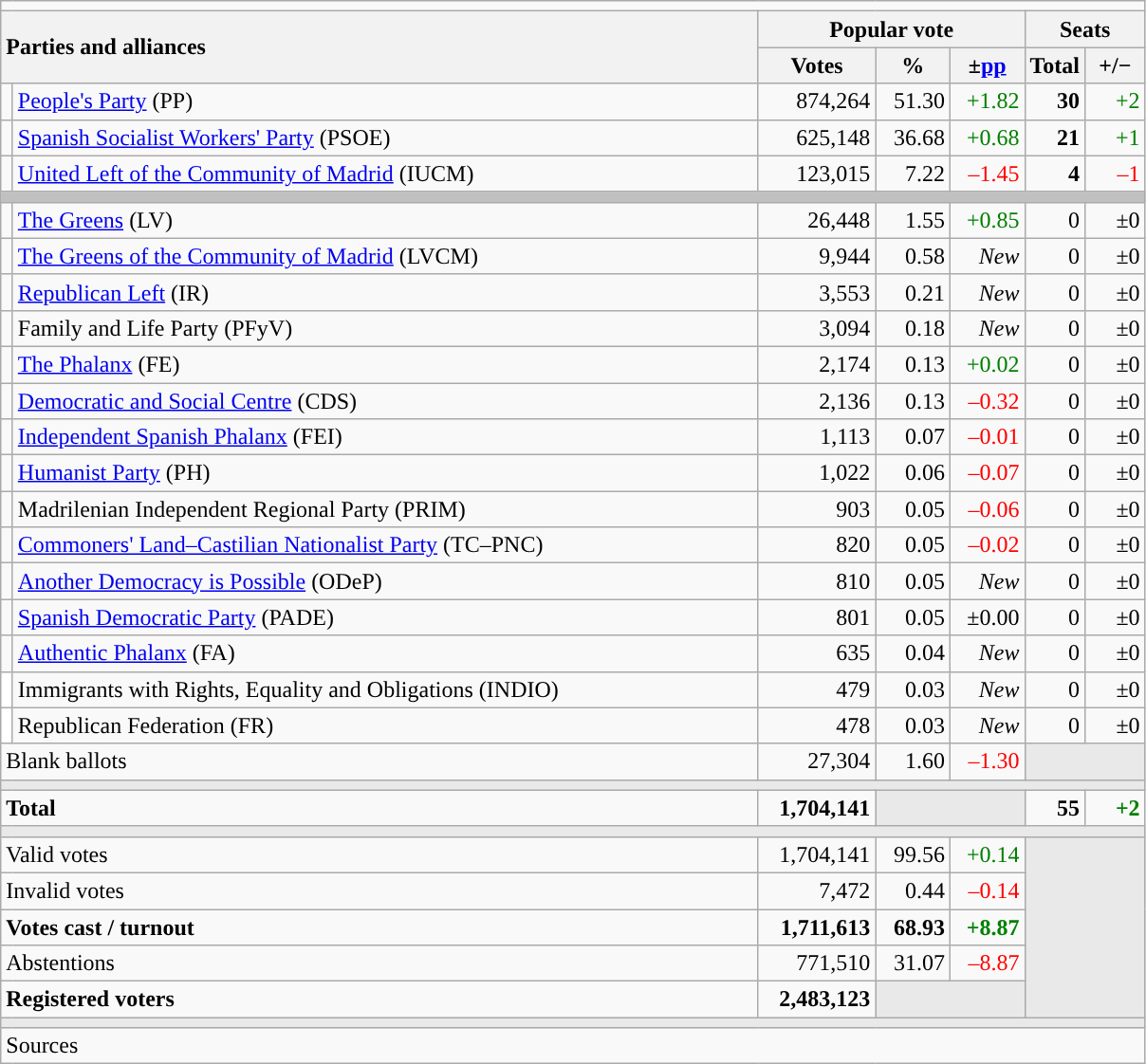<table class="wikitable" style="text-align:right;">
<tr>
<td colspan="7"></td>
</tr>
<tr>
<th style="text-align:left;" rowspan="2" colspan="2" width="525">Parties and alliances</th>
<th colspan="3">Popular vote</th>
<th colspan="2">Seats</th>
</tr>
<tr>
<th width="75">Votes</th>
<th width="45">%</th>
<th width="45">±<a href='#'>pp</a></th>
<th width="35">Total</th>
<th width="35">+/−</th>
</tr>
<tr>
<td width="1" style="color:inherit;background:"></td>
<td align="left"><a href='#'>People's Party</a> (PP)</td>
<td>874,264</td>
<td>51.30</td>
<td style="color:green;">+1.82</td>
<td><strong>30</strong></td>
<td style="color:green;">+2</td>
</tr>
<tr>
<td style="color:inherit;background:"></td>
<td align="left"><a href='#'>Spanish Socialist Workers' Party</a> (PSOE)</td>
<td>625,148</td>
<td>36.68</td>
<td style="color:green;">+0.68</td>
<td><strong>21</strong></td>
<td style="color:green;">+1</td>
</tr>
<tr>
<td style="color:inherit;background:"></td>
<td align="left"><a href='#'>United Left of the Community of Madrid</a> (IUCM)</td>
<td>123,015</td>
<td>7.22</td>
<td style="color:red;">–1.45</td>
<td><strong>4</strong></td>
<td style="color:red;">–1</td>
</tr>
<tr>
<td colspan="7" bgcolor="#C0C0C0"></td>
</tr>
<tr>
<td style="color:inherit;background:"></td>
<td align="left"><a href='#'>The Greens</a> (LV)</td>
<td>26,448</td>
<td>1.55</td>
<td style="color:green;">+0.85</td>
<td>0</td>
<td>±0</td>
</tr>
<tr>
<td style="color:inherit;background:"></td>
<td align="left"><a href='#'>The Greens of the Community of Madrid</a> (LVCM)</td>
<td>9,944</td>
<td>0.58</td>
<td><em>New</em></td>
<td>0</td>
<td>±0</td>
</tr>
<tr>
<td style="color:inherit;background:"></td>
<td align="left"><a href='#'>Republican Left</a> (IR)</td>
<td>3,553</td>
<td>0.21</td>
<td><em>New</em></td>
<td>0</td>
<td>±0</td>
</tr>
<tr>
<td style="color:inherit;background:"></td>
<td align="left">Family and Life Party (PFyV)</td>
<td>3,094</td>
<td>0.18</td>
<td><em>New</em></td>
<td>0</td>
<td>±0</td>
</tr>
<tr>
<td style="color:inherit;background:"></td>
<td align="left"><a href='#'>The Phalanx</a> (FE)</td>
<td>2,174</td>
<td>0.13</td>
<td style="color:green;">+0.02</td>
<td>0</td>
<td>±0</td>
</tr>
<tr>
<td style="color:inherit;background:"></td>
<td align="left"><a href='#'>Democratic and Social Centre</a> (CDS)</td>
<td>2,136</td>
<td>0.13</td>
<td style="color:red;">–0.32</td>
<td>0</td>
<td>±0</td>
</tr>
<tr>
<td style="color:inherit;background:"></td>
<td align="left"><a href='#'>Independent Spanish Phalanx</a> (FEI)</td>
<td>1,113</td>
<td>0.07</td>
<td style="color:red;">–0.01</td>
<td>0</td>
<td>±0</td>
</tr>
<tr>
<td style="color:inherit;background:"></td>
<td align="left"><a href='#'>Humanist Party</a> (PH)</td>
<td>1,022</td>
<td>0.06</td>
<td style="color:red;">–0.07</td>
<td>0</td>
<td>±0</td>
</tr>
<tr>
<td style="color:inherit;background:"></td>
<td align="left">Madrilenian Independent Regional Party (PRIM)</td>
<td>903</td>
<td>0.05</td>
<td style="color:red;">–0.06</td>
<td>0</td>
<td>±0</td>
</tr>
<tr>
<td style="color:inherit;background:"></td>
<td align="left"><a href='#'>Commoners' Land–Castilian Nationalist Party</a> (TC–PNC)</td>
<td>820</td>
<td>0.05</td>
<td style="color:red;">–0.02</td>
<td>0</td>
<td>±0</td>
</tr>
<tr>
<td style="color:inherit;background:"></td>
<td align="left"><a href='#'>Another Democracy is Possible</a> (ODeP)</td>
<td>810</td>
<td>0.05</td>
<td><em>New</em></td>
<td>0</td>
<td>±0</td>
</tr>
<tr>
<td style="color:inherit;background:"></td>
<td align="left"><a href='#'>Spanish Democratic Party</a> (PADE)</td>
<td>801</td>
<td>0.05</td>
<td>±0.00</td>
<td>0</td>
<td>±0</td>
</tr>
<tr>
<td style="color:inherit;background:"></td>
<td align="left"><a href='#'>Authentic Phalanx</a> (FA)</td>
<td>635</td>
<td>0.04</td>
<td><em>New</em></td>
<td>0</td>
<td>±0</td>
</tr>
<tr>
<td bgcolor="white"></td>
<td align="left">Immigrants with Rights, Equality and Obligations (INDIO)</td>
<td>479</td>
<td>0.03</td>
<td><em>New</em></td>
<td>0</td>
<td>±0</td>
</tr>
<tr>
<td bgcolor="white"></td>
<td align="left">Republican Federation (FR)</td>
<td>478</td>
<td>0.03</td>
<td><em>New</em></td>
<td>0</td>
<td>±0</td>
</tr>
<tr>
<td align="left" colspan="2">Blank ballots</td>
<td>27,304</td>
<td>1.60</td>
<td style="color:red;">–1.30</td>
<td bgcolor="#E9E9E9" colspan="2"></td>
</tr>
<tr>
<td colspan="7" bgcolor="#E9E9E9"></td>
</tr>
<tr style="font-weight:bold;">
<td align="left" colspan="2">Total</td>
<td>1,704,141</td>
<td bgcolor="#E9E9E9" colspan="2"></td>
<td>55</td>
<td style="color:green;">+2</td>
</tr>
<tr>
<td colspan="7" bgcolor="#E9E9E9"></td>
</tr>
<tr>
<td align="left" colspan="2">Valid votes</td>
<td>1,704,141</td>
<td>99.56</td>
<td style="color:green;">+0.14</td>
<td bgcolor="#E9E9E9" colspan="2" rowspan="5"></td>
</tr>
<tr>
<td align="left" colspan="2">Invalid votes</td>
<td>7,472</td>
<td>0.44</td>
<td style="color:red;">–0.14</td>
</tr>
<tr style="font-weight:bold;">
<td align="left" colspan="2">Votes cast / turnout</td>
<td>1,711,613</td>
<td>68.93</td>
<td style="color:green;">+8.87</td>
</tr>
<tr>
<td align="left" colspan="2">Abstentions</td>
<td>771,510</td>
<td>31.07</td>
<td style="color:red;">–8.87</td>
</tr>
<tr style="font-weight:bold;">
<td align="left" colspan="2">Registered voters</td>
<td>2,483,123</td>
<td bgcolor="#E9E9E9" colspan="2"></td>
</tr>
<tr>
<td colspan="7" bgcolor="#E9E9E9"></td>
</tr>
<tr>
<td align="left" colspan="7">Sources</td>
</tr>
</table>
